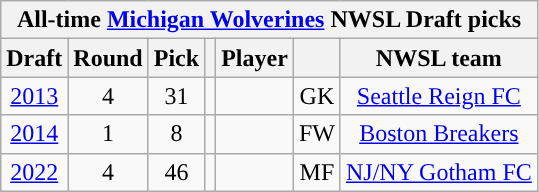<table class="wikitable sortable" style="text-align: center;">
<tr>
<th colspan="7" style="background:#">All-time <a href='#'><span>Michigan Wolverines</span></a> NWSL Draft picks</th>
</tr>
<tr>
<th scope="col">Draft</th>
<th scope="col">Round</th>
<th scope="col">Pick</th>
<th scope="col"></th>
<th scope="col">Player</th>
<th scope="col"></th>
<th scope="col">NWSL team</th>
</tr>
<tr>
<td><a href='#'>2013</a></td>
<td>4</td>
<td>31</td>
<td></td>
<td></td>
<td>GK</td>
<td><a href='#'>Seattle Reign FC</a></td>
</tr>
<tr>
<td><a href='#'>2014</a></td>
<td>1</td>
<td>8</td>
<td></td>
<td></td>
<td>FW</td>
<td><a href='#'>Boston Breakers</a></td>
</tr>
<tr>
<td><a href='#'>2022</a></td>
<td>4</td>
<td>46</td>
<td></td>
<td></td>
<td>MF</td>
<td><a href='#'>NJ/NY Gotham FC</a></td>
</tr>
</table>
